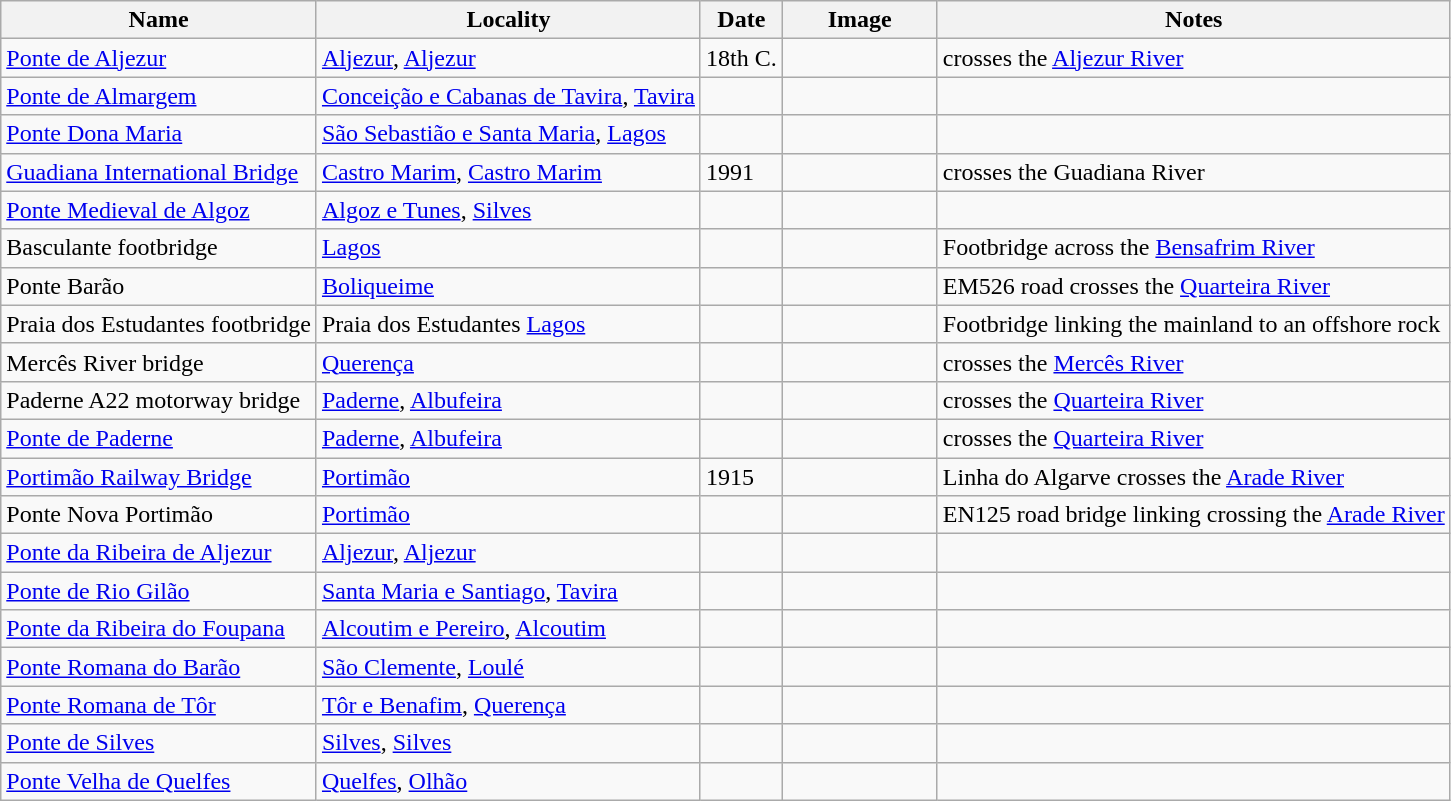<table class="wikitable sortable">
<tr>
<th>Name</th>
<th>Locality</th>
<th>Date</th>
<th class="unsortable" width="96px">Image</th>
<th class="unsortable">Notes</th>
</tr>
<tr>
<td><a href='#'>Ponte de Aljezur</a></td>
<td><a href='#'>Aljezur</a>, <a href='#'>Aljezur</a></td>
<td>18th C.</td>
<td></td>
<td>crosses the <a href='#'>Aljezur River</a></td>
</tr>
<tr>
<td><a href='#'>Ponte de Almargem</a></td>
<td><a href='#'>Conceição e Cabanas de Tavira</a>, <a href='#'>Tavira</a></td>
<td></td>
<td></td>
</tr>
<tr>
<td><a href='#'>Ponte Dona Maria</a></td>
<td><a href='#'>São Sebastião e Santa Maria</a>, <a href='#'>Lagos</a></td>
<td></td>
<td></td>
<td></td>
</tr>
<tr>
<td><a href='#'>Guadiana International Bridge</a></td>
<td><a href='#'>Castro Marim</a>, <a href='#'>Castro Marim</a></td>
<td>1991</td>
<td></td>
<td>crosses the Guadiana River</td>
</tr>
<tr>
<td><a href='#'>Ponte Medieval de Algoz</a></td>
<td><a href='#'>Algoz e Tunes</a>, <a href='#'>Silves</a></td>
<td></td>
<td></td>
<td></td>
</tr>
<tr>
<td>Basculante footbridge</td>
<td><a href='#'>Lagos</a></td>
<td></td>
<td></td>
<td>Footbridge across the <a href='#'>Bensafrim River</a></td>
</tr>
<tr>
<td>Ponte Barão</td>
<td><a href='#'>Boliqueime</a></td>
<td></td>
<td></td>
<td>EM526 road crosses the <a href='#'>Quarteira River</a></td>
</tr>
<tr>
<td>Praia dos Estudantes footbridge</td>
<td>Praia dos Estudantes <a href='#'>Lagos</a></td>
<td></td>
<td></td>
<td>Footbridge linking the mainland to an offshore rock</td>
</tr>
<tr>
<td>Mercês River bridge</td>
<td><a href='#'>Querença</a></td>
<td></td>
<td></td>
<td>crosses the <a href='#'>Mercês River</a></td>
</tr>
<tr>
<td>Paderne A22 motorway bridge</td>
<td><a href='#'>Paderne</a>, <a href='#'>Albufeira</a></td>
<td></td>
<td></td>
<td>crosses the <a href='#'>Quarteira River</a></td>
</tr>
<tr>
<td><a href='#'>Ponte de Paderne</a></td>
<td><a href='#'>Paderne</a>, <a href='#'>Albufeira</a></td>
<td></td>
<td></td>
<td>crosses the <a href='#'>Quarteira River</a></td>
</tr>
<tr>
<td><a href='#'>Portimão Railway Bridge</a></td>
<td><a href='#'>Portimão</a></td>
<td>1915</td>
<td></td>
<td>Linha do Algarve  crosses the <a href='#'>Arade River</a></td>
</tr>
<tr>
<td>Ponte Nova Portimão</td>
<td><a href='#'>Portimão</a></td>
<td></td>
<td></td>
<td>EN125 road bridge linking crossing the <a href='#'>Arade River</a></td>
</tr>
<tr>
<td><a href='#'>Ponte da Ribeira de Aljezur</a></td>
<td><a href='#'>Aljezur</a>, <a href='#'>Aljezur</a></td>
<td></td>
<td></td>
<td></td>
</tr>
<tr>
<td><a href='#'>Ponte de Rio Gilão</a></td>
<td><a href='#'>Santa Maria e Santiago</a>, <a href='#'>Tavira</a></td>
<td></td>
<td></td>
<td></td>
</tr>
<tr>
<td><a href='#'>Ponte da Ribeira do Foupana</a></td>
<td><a href='#'>Alcoutim e Pereiro</a>, <a href='#'>Alcoutim</a></td>
<td></td>
<td></td>
<td></td>
</tr>
<tr>
<td><a href='#'>Ponte Romana do Barão</a></td>
<td><a href='#'>São Clemente</a>, <a href='#'>Loulé</a></td>
<td></td>
<td></td>
<td></td>
</tr>
<tr>
<td><a href='#'>Ponte Romana de Tôr</a></td>
<td><a href='#'>Tôr e Benafim</a>, <a href='#'>Querença</a></td>
<td></td>
<td></td>
<td></td>
</tr>
<tr>
<td><a href='#'>Ponte de Silves</a></td>
<td><a href='#'>Silves</a>, <a href='#'>Silves</a></td>
<td></td>
<td></td>
<td></td>
</tr>
<tr>
<td><a href='#'>Ponte Velha de Quelfes</a></td>
<td><a href='#'>Quelfes</a>, <a href='#'>Olhão</a></td>
<td></td>
<td></td>
<td></td>
</tr>
</table>
